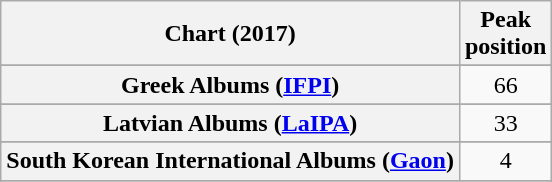<table class="wikitable sortable plainrowheaders" style="text-align:center">
<tr>
<th scope="col">Chart (2017)</th>
<th scope="col">Peak<br> position</th>
</tr>
<tr>
</tr>
<tr>
</tr>
<tr>
</tr>
<tr>
</tr>
<tr>
</tr>
<tr>
</tr>
<tr>
</tr>
<tr>
</tr>
<tr>
</tr>
<tr>
</tr>
<tr>
</tr>
<tr>
<th scope="row">Greek Albums (<a href='#'>IFPI</a>)</th>
<td>66</td>
</tr>
<tr>
</tr>
<tr>
</tr>
<tr>
<th scope="row">Latvian Albums (<a href='#'>LaIPA</a>)</th>
<td>33</td>
</tr>
<tr>
</tr>
<tr>
</tr>
<tr>
</tr>
<tr>
</tr>
<tr>
</tr>
<tr>
<th scope="row">South Korean International Albums (<a href='#'>Gaon</a>)</th>
<td>4</td>
</tr>
<tr>
</tr>
<tr>
</tr>
<tr>
</tr>
<tr>
</tr>
<tr>
</tr>
<tr>
</tr>
</table>
